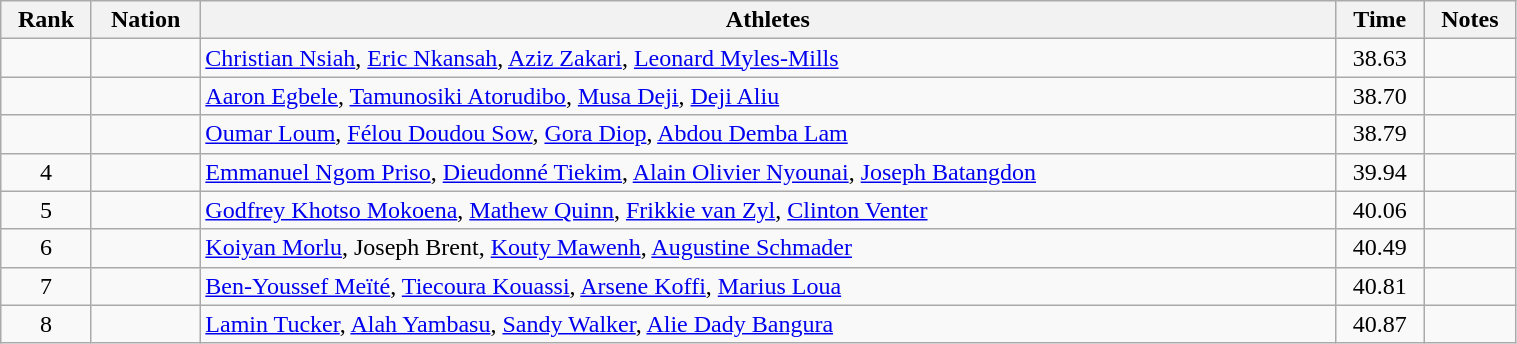<table class="wikitable sortable" width=80% style="text-align:center;">
<tr>
<th>Rank</th>
<th>Nation</th>
<th>Athletes</th>
<th>Time</th>
<th>Notes</th>
</tr>
<tr>
<td></td>
<td align=left></td>
<td align=left><a href='#'>Christian Nsiah</a>, <a href='#'>Eric Nkansah</a>, <a href='#'>Aziz Zakari</a>, <a href='#'>Leonard Myles-Mills</a></td>
<td>38.63</td>
<td></td>
</tr>
<tr>
<td></td>
<td align=left></td>
<td align=left><a href='#'>Aaron Egbele</a>, <a href='#'>Tamunosiki Atorudibo</a>, <a href='#'>Musa Deji</a>, <a href='#'>Deji Aliu</a></td>
<td>38.70</td>
<td></td>
</tr>
<tr>
<td></td>
<td align=left></td>
<td align=left><a href='#'>Oumar Loum</a>, <a href='#'>Félou Doudou Sow</a>, <a href='#'>Gora Diop</a>, <a href='#'>Abdou Demba Lam</a></td>
<td>38.79</td>
<td></td>
</tr>
<tr>
<td>4</td>
<td align=left></td>
<td align=left><a href='#'>Emmanuel Ngom Priso</a>, <a href='#'>Dieudonné Tiekim</a>, <a href='#'>Alain Olivier Nyounai</a>, <a href='#'>Joseph Batangdon</a></td>
<td>39.94</td>
<td></td>
</tr>
<tr>
<td>5</td>
<td align=left></td>
<td align=left><a href='#'>Godfrey Khotso Mokoena</a>, <a href='#'>Mathew Quinn</a>, <a href='#'>Frikkie van Zyl</a>, <a href='#'>Clinton Venter</a></td>
<td>40.06</td>
<td></td>
</tr>
<tr>
<td>6</td>
<td align=left></td>
<td align=left><a href='#'>Koiyan Morlu</a>, Joseph Brent, <a href='#'>Kouty Mawenh</a>, <a href='#'>Augustine Schmader</a></td>
<td>40.49</td>
<td></td>
</tr>
<tr>
<td>7</td>
<td align=left></td>
<td align=left><a href='#'>Ben-Youssef Meïté</a>, <a href='#'>Tiecoura Kouassi</a>, <a href='#'>Arsene Koffi</a>, <a href='#'>Marius Loua</a></td>
<td>40.81</td>
<td></td>
</tr>
<tr>
<td>8</td>
<td align=left></td>
<td align=left><a href='#'>Lamin Tucker</a>, <a href='#'>Alah Yambasu</a>, <a href='#'>Sandy Walker</a>, <a href='#'>Alie Dady Bangura</a></td>
<td>40.87</td>
<td></td>
</tr>
</table>
